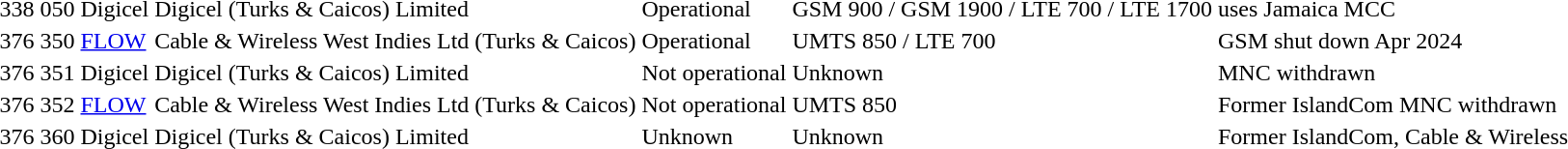<table>
<tr>
<td>338</td>
<td>050</td>
<td>Digicel</td>
<td>Digicel (Turks & Caicos) Limited</td>
<td>Operational</td>
<td>GSM 900 / GSM 1900 / LTE 700 / LTE 1700</td>
<td>uses Jamaica MCC </td>
</tr>
<tr>
<td>376</td>
<td>350</td>
<td><a href='#'>FLOW</a></td>
<td>Cable & Wireless West Indies Ltd (Turks & Caicos)</td>
<td>Operational</td>
<td>UMTS 850 / LTE 700</td>
<td> GSM shut down Apr 2024</td>
</tr>
<tr>
<td>376</td>
<td>351</td>
<td>Digicel</td>
<td>Digicel (Turks & Caicos) Limited</td>
<td>Not operational</td>
<td>Unknown</td>
<td> MNC withdrawn</td>
</tr>
<tr>
<td>376</td>
<td>352</td>
<td><a href='#'>FLOW</a></td>
<td>Cable & Wireless West Indies Ltd (Turks & Caicos)</td>
<td>Not operational</td>
<td>UMTS 850</td>
<td>Former IslandCom MNC withdrawn</td>
</tr>
<tr>
<td>376</td>
<td>360</td>
<td>Digicel</td>
<td>Digicel (Turks & Caicos) Limited</td>
<td>Unknown</td>
<td>Unknown</td>
<td>Former IslandCom, Cable & Wireless</td>
</tr>
</table>
